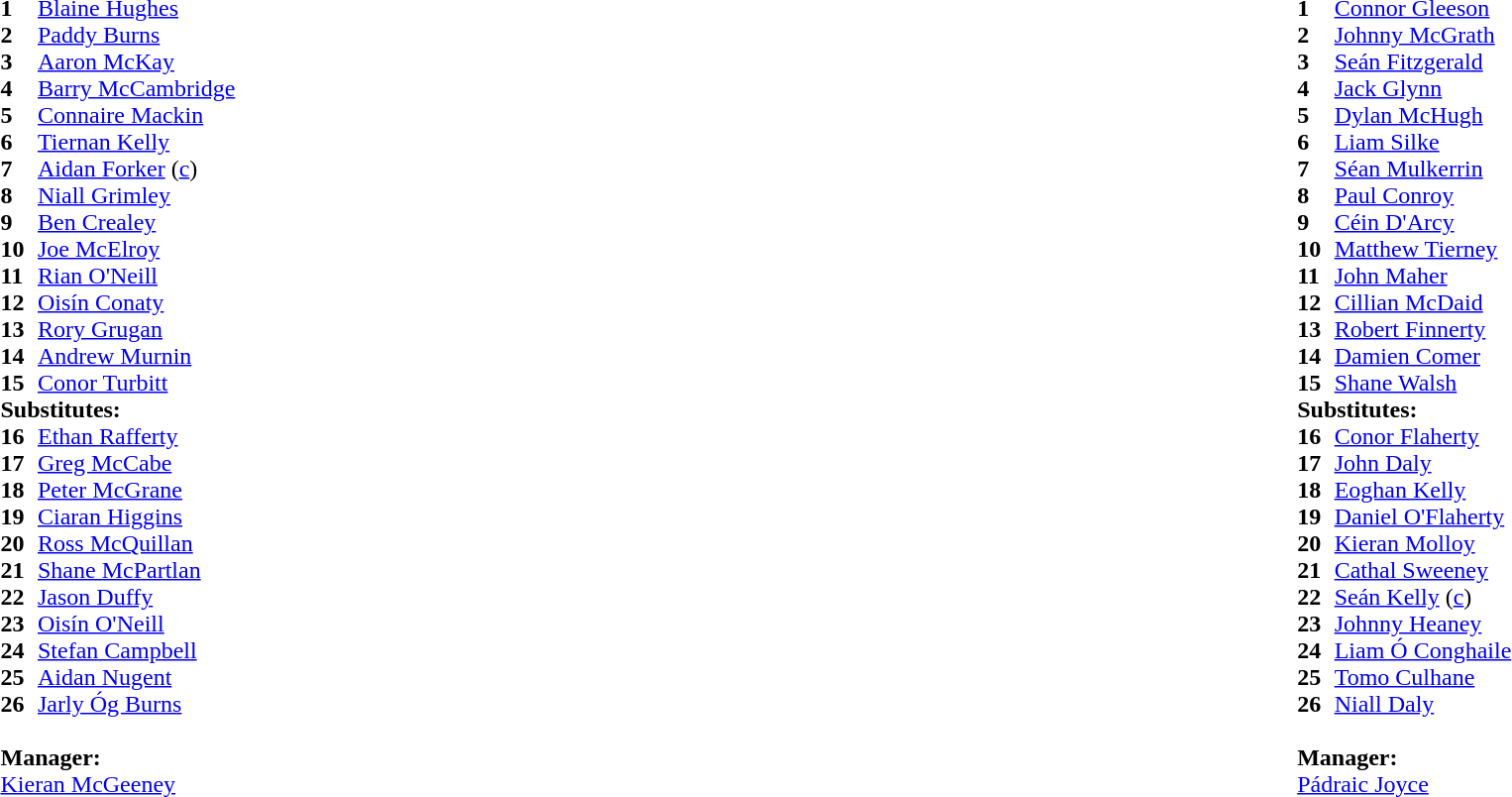<table style="width:100%;">
<tr>
<td style="vertical-align:top; width:50%"><br><table cellspacing="0" cellpadding="0">
<tr>
<th width="25"></th>
</tr>
<tr>
<td><strong>1</strong></td>
<td><a href='#'>Blaine Hughes</a></td>
<td></td>
</tr>
<tr>
<td><strong>2</strong></td>
<td><a href='#'>Paddy Burns</a></td>
<td></td>
</tr>
<tr>
<td><strong>3</strong></td>
<td><a href='#'>Aaron McKay</a></td>
<td></td>
</tr>
<tr>
<td><strong>4</strong></td>
<td><a href='#'>Barry McCambridge</a></td>
<td></td>
</tr>
<tr>
<td><strong>5</strong></td>
<td><a href='#'>Connaire Mackin</a></td>
<td></td>
</tr>
<tr>
<td><strong>6</strong></td>
<td><a href='#'>Tiernan Kelly</a></td>
<td></td>
</tr>
<tr>
<td><strong>7</strong></td>
<td><a href='#'>Aidan Forker</a> (<a href='#'>c</a>)</td>
<td></td>
</tr>
<tr>
<td><strong>8</strong></td>
<td><a href='#'>Niall Grimley</a></td>
<td></td>
</tr>
<tr>
<td><strong>9</strong></td>
<td><a href='#'>Ben Crealey</a></td>
<td></td>
</tr>
<tr>
<td><strong>10</strong></td>
<td><a href='#'>Joe McElroy</a></td>
<td></td>
</tr>
<tr>
<td><strong>11</strong></td>
<td><a href='#'>Rian O'Neill</a></td>
<td></td>
</tr>
<tr>
<td><strong>12</strong></td>
<td><a href='#'>Oisín Conaty</a></td>
<td></td>
</tr>
<tr>
<td><strong>13</strong></td>
<td><a href='#'>Rory Grugan</a></td>
<td></td>
</tr>
<tr>
<td><strong>14</strong></td>
<td><a href='#'>Andrew Murnin</a></td>
<td></td>
</tr>
<tr>
<td><strong>15</strong></td>
<td><a href='#'>Conor Turbitt</a></td>
<td></td>
</tr>
<tr>
<td colspan=3><strong>Substitutes:</strong></td>
</tr>
<tr>
<td><strong>16</strong></td>
<td><a href='#'>Ethan Rafferty</a></td>
<td></td>
</tr>
<tr>
<td><strong>17</strong></td>
<td><a href='#'>Greg McCabe</a></td>
<td></td>
</tr>
<tr>
<td><strong>18</strong></td>
<td><a href='#'>Peter McGrane</a></td>
<td></td>
</tr>
<tr>
<td><strong>19</strong></td>
<td><a href='#'>Ciaran Higgins</a></td>
<td></td>
</tr>
<tr>
<td><strong>20</strong></td>
<td><a href='#'>Ross McQuillan</a></td>
<td></td>
</tr>
<tr>
<td><strong>21</strong></td>
<td><a href='#'>Shane McPartlan</a></td>
<td></td>
</tr>
<tr>
<td><strong>22</strong></td>
<td><a href='#'>Jason Duffy</a></td>
<td></td>
</tr>
<tr>
<td><strong>23</strong></td>
<td><a href='#'>Oisín O'Neill</a></td>
<td></td>
</tr>
<tr>
<td><strong>24</strong></td>
<td><a href='#'>Stefan Campbell</a></td>
<td></td>
</tr>
<tr>
<td><strong>25</strong></td>
<td><a href='#'>Aidan Nugent</a></td>
<td></td>
</tr>
<tr>
<td><strong>26</strong></td>
<td><a href='#'>Jarly Óg Burns</a></td>
<td></td>
</tr>
<tr>
<td colspan=3><br><strong>Manager:</strong></td>
</tr>
<tr>
<td colspan="4"><a href='#'>Kieran McGeeney</a></td>
</tr>
</table>
</td>
<td style="vertical-align:top; width:50%"><br><table cellspacing="0" cellpadding="0" style="margin:auto">
<tr>
<th width="25"></th>
</tr>
<tr>
<td><strong>1</strong></td>
<td><a href='#'>Connor Gleeson</a></td>
<td></td>
</tr>
<tr>
<td><strong>2</strong></td>
<td><a href='#'>Johnny McGrath</a></td>
<td></td>
</tr>
<tr>
<td><strong>3</strong></td>
<td><a href='#'>Seán Fitzgerald</a></td>
<td></td>
</tr>
<tr>
<td><strong>4</strong></td>
<td><a href='#'>Jack Glynn</a></td>
<td></td>
</tr>
<tr>
<td><strong>5</strong></td>
<td><a href='#'>Dylan McHugh</a></td>
<td></td>
</tr>
<tr>
<td><strong>6</strong></td>
<td><a href='#'>Liam Silke</a></td>
<td></td>
</tr>
<tr>
<td><strong>7</strong></td>
<td><a href='#'>Séan Mulkerrin</a></td>
<td></td>
</tr>
<tr>
<td><strong>8</strong></td>
<td><a href='#'>Paul Conroy</a></td>
<td></td>
</tr>
<tr>
<td><strong>9</strong></td>
<td><a href='#'>Céin D'Arcy</a></td>
<td></td>
</tr>
<tr>
<td><strong>10</strong></td>
<td><a href='#'>Matthew Tierney</a></td>
<td></td>
</tr>
<tr>
<td><strong>11</strong></td>
<td><a href='#'>John Maher</a></td>
<td></td>
</tr>
<tr>
<td><strong>12</strong></td>
<td><a href='#'>Cillian McDaid</a></td>
<td></td>
</tr>
<tr>
<td><strong>13</strong></td>
<td><a href='#'>Robert Finnerty</a></td>
<td></td>
</tr>
<tr>
<td><strong>14</strong></td>
<td><a href='#'>Damien Comer</a></td>
<td></td>
</tr>
<tr>
<td><strong>15</strong></td>
<td><a href='#'>Shane Walsh</a></td>
<td></td>
</tr>
<tr>
<td colspan=3><strong>Substitutes:</strong></td>
</tr>
<tr>
<td><strong>16</strong></td>
<td><a href='#'>Conor Flaherty</a></td>
<td></td>
</tr>
<tr>
<td><strong>17</strong></td>
<td><a href='#'>John Daly</a></td>
<td></td>
</tr>
<tr>
<td><strong>18</strong></td>
<td><a href='#'>Eoghan Kelly</a></td>
<td></td>
</tr>
<tr>
<td><strong>19</strong></td>
<td><a href='#'>Daniel O'Flaherty</a></td>
<td></td>
</tr>
<tr>
<td><strong>20</strong></td>
<td><a href='#'>Kieran Molloy</a></td>
<td></td>
</tr>
<tr>
<td><strong>21</strong></td>
<td><a href='#'>Cathal Sweeney</a></td>
<td></td>
</tr>
<tr>
<td><strong>22</strong></td>
<td><a href='#'>Seán Kelly</a> (<a href='#'>c</a>)</td>
<td></td>
</tr>
<tr>
<td><strong>23</strong></td>
<td><a href='#'>Johnny Heaney</a></td>
<td></td>
</tr>
<tr>
<td><strong>24</strong></td>
<td><a href='#'>Liam Ó Conghaile</a></td>
<td></td>
</tr>
<tr>
<td><strong>25</strong></td>
<td><a href='#'>Tomo Culhane</a></td>
<td></td>
</tr>
<tr>
<td><strong>26</strong></td>
<td><a href='#'>Niall Daly</a></td>
<td></td>
</tr>
<tr>
<td colspan=3><br><strong>Manager:</strong></td>
</tr>
<tr>
<td colspan="4"><a href='#'>Pádraic Joyce</a></td>
</tr>
<tr>
</tr>
</table>
</td>
</tr>
<tr>
</tr>
</table>
